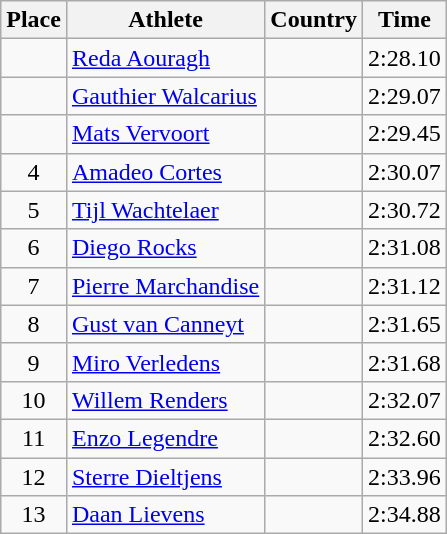<table class="wikitable">
<tr>
<th>Place</th>
<th>Athlete</th>
<th>Country</th>
<th>Time</th>
</tr>
<tr>
<td align=center></td>
<td><a href='#'>Reda Aouragh</a></td>
<td></td>
<td>2:28.10</td>
</tr>
<tr>
<td align=center></td>
<td><a href='#'>Gauthier Walcarius</a></td>
<td></td>
<td>2:29.07</td>
</tr>
<tr>
<td align=center></td>
<td><a href='#'>Mats Vervoort</a></td>
<td></td>
<td>2:29.45</td>
</tr>
<tr>
<td align=center>4</td>
<td><a href='#'>Amadeo Cortes</a></td>
<td></td>
<td>2:30.07</td>
</tr>
<tr>
<td align=center>5</td>
<td><a href='#'>Tijl Wachtelaer</a></td>
<td></td>
<td>2:30.72</td>
</tr>
<tr>
<td align=center>6</td>
<td><a href='#'>Diego Rocks</a></td>
<td></td>
<td>2:31.08</td>
</tr>
<tr>
<td align=center>7</td>
<td><a href='#'>Pierre Marchandise</a></td>
<td></td>
<td>2:31.12</td>
</tr>
<tr>
<td align=center>8</td>
<td><a href='#'>Gust van Canneyt</a></td>
<td></td>
<td>2:31.65</td>
</tr>
<tr>
<td align=center>9</td>
<td><a href='#'>Miro Verledens</a></td>
<td></td>
<td>2:31.68</td>
</tr>
<tr>
<td align=center>10</td>
<td><a href='#'>Willem Renders</a></td>
<td></td>
<td>2:32.07</td>
</tr>
<tr>
<td align=center>11</td>
<td><a href='#'>Enzo Legendre</a></td>
<td></td>
<td>2:32.60</td>
</tr>
<tr>
<td align=center>12</td>
<td><a href='#'>Sterre Dieltjens</a></td>
<td></td>
<td>2:33.96</td>
</tr>
<tr>
<td align=center>13</td>
<td><a href='#'>Daan Lievens</a></td>
<td></td>
<td>2:34.88</td>
</tr>
</table>
